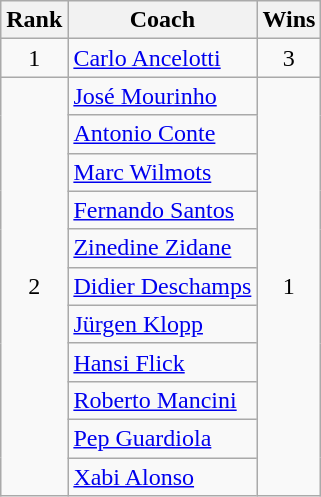<table class="wikitable">
<tr>
<th>Rank</th>
<th>Coach</th>
<th>Wins</th>
</tr>
<tr>
<td align="center">1</td>
<td> <a href='#'>Carlo Ancelotti</a></td>
<td align="center">3</td>
</tr>
<tr>
<td rowspan="11" align="center">2</td>
<td> <a href='#'>José Mourinho</a></td>
<td rowspan="11" align="center">1</td>
</tr>
<tr>
<td> <a href='#'>Antonio Conte</a></td>
</tr>
<tr>
<td> <a href='#'>Marc Wilmots</a></td>
</tr>
<tr>
<td> <a href='#'>Fernando Santos</a></td>
</tr>
<tr>
<td> <a href='#'>Zinedine Zidane</a></td>
</tr>
<tr>
<td> <a href='#'>Didier Deschamps</a></td>
</tr>
<tr>
<td> <a href='#'>Jürgen Klopp</a></td>
</tr>
<tr>
<td> <a href='#'>Hansi Flick</a></td>
</tr>
<tr>
<td> <a href='#'>Roberto Mancini</a></td>
</tr>
<tr>
<td> <a href='#'>Pep Guardiola</a></td>
</tr>
<tr>
<td> <a href='#'>Xabi Alonso</a></td>
</tr>
</table>
